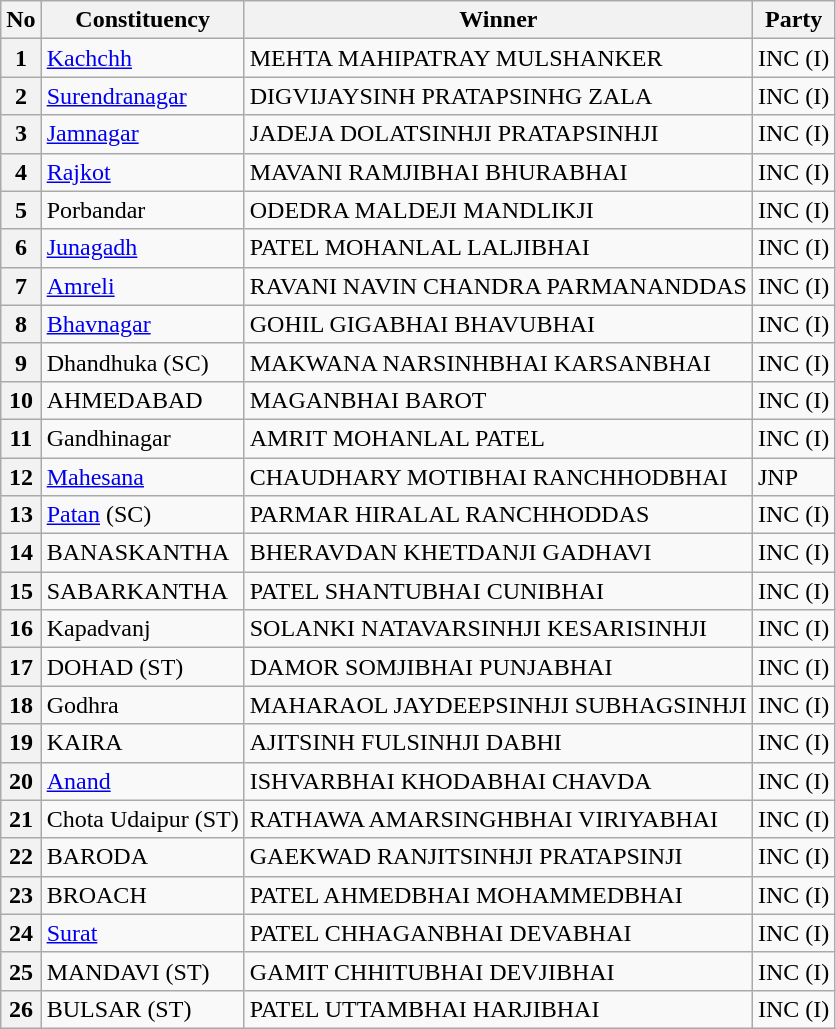<table class="wikitable sortable">
<tr>
<th>No</th>
<th>Constituency</th>
<th>Winner</th>
<th>Party</th>
</tr>
<tr>
<th>1</th>
<td><a href='#'>Kachchh</a></td>
<td>MEHTA MAHIPATRAY MULSHANKER</td>
<td>INC (I)</td>
</tr>
<tr>
<th>2</th>
<td><a href='#'>Surendranagar</a></td>
<td>DIGVIJAYSINH PRATAPSINHG ZALA</td>
<td>INC (I)</td>
</tr>
<tr>
<th>3</th>
<td><a href='#'>Jamnagar</a></td>
<td>JADEJA DOLATSINHJI PRATAPSINHJI</td>
<td>INC (I)</td>
</tr>
<tr>
<th>4</th>
<td><a href='#'>Rajkot</a></td>
<td>MAVANI RAMJIBHAI BHURABHAI</td>
<td>INC (I)</td>
</tr>
<tr>
<th>5</th>
<td>Porbandar</td>
<td>ODEDRA MALDEJI MANDLIKJI</td>
<td>INC (I)</td>
</tr>
<tr>
<th>6</th>
<td><a href='#'>Junagadh</a></td>
<td>PATEL MOHANLAL LALJIBHAI</td>
<td>INC (I)</td>
</tr>
<tr>
<th>7</th>
<td><a href='#'>Amreli</a></td>
<td>RAVANI NAVIN CHANDRA PARMANANDDAS</td>
<td>INC (I)</td>
</tr>
<tr>
<th>8</th>
<td><a href='#'>Bhavnagar</a></td>
<td>GOHIL GIGABHAI BHAVUBHAI</td>
<td>INC (I)</td>
</tr>
<tr>
<th>9</th>
<td>Dhandhuka (SC)</td>
<td>MAKWANA NARSINHBHAI KARSANBHAI</td>
<td>INC (I)</td>
</tr>
<tr>
<th>10</th>
<td>AHMEDABAD</td>
<td>MAGANBHAI BAROT</td>
<td>INC (I)</td>
</tr>
<tr>
<th>11</th>
<td>Gandhinagar</td>
<td>AMRIT MOHANLAL PATEL</td>
<td>INC (I)</td>
</tr>
<tr>
<th>12</th>
<td><a href='#'>Mahesana</a></td>
<td>CHAUDHARY MOTIBHAI RANCHHODBHAI</td>
<td>JNP</td>
</tr>
<tr>
<th>13</th>
<td><a href='#'>Patan</a> (SC)</td>
<td>PARMAR HIRALAL RANCHHODDAS</td>
<td>INC (I)</td>
</tr>
<tr>
<th>14</th>
<td>BANASKANTHA</td>
<td>BHERAVDAN KHETDANJI GADHAVI</td>
<td>INC (I)</td>
</tr>
<tr>
<th>15</th>
<td>SABARKANTHA</td>
<td>PATEL SHANTUBHAI CUNIBHAI</td>
<td>INC (I)</td>
</tr>
<tr>
<th>16</th>
<td>Kapadvanj</td>
<td>SOLANKI NATAVARSINHJI KESARISINHJI</td>
<td>INC (I)</td>
</tr>
<tr>
<th>17</th>
<td>DOHAD (ST)</td>
<td>DAMOR SOMJIBHAI PUNJABHAI</td>
<td>INC (I)</td>
</tr>
<tr>
<th>18</th>
<td>Godhra</td>
<td>MAHARAOL JAYDEEPSINHJI SUBHAGSINHJI</td>
<td>INC (I)</td>
</tr>
<tr>
<th>19</th>
<td>KAIRA</td>
<td>AJITSINH FULSINHJI DABHI</td>
<td>INC (I)</td>
</tr>
<tr>
<th>20</th>
<td><a href='#'>Anand</a></td>
<td>ISHVARBHAI KHODABHAI CHAVDA</td>
<td>INC (I)</td>
</tr>
<tr>
<th>21</th>
<td>Chota Udaipur (ST)</td>
<td>RATHAWA AMARSINGHBHAI VIRIYABHAI</td>
<td>INC (I)</td>
</tr>
<tr>
<th>22</th>
<td>BARODA</td>
<td>GAEKWAD RANJITSINHJI PRATAPSINJI</td>
<td>INC (I)</td>
</tr>
<tr>
<th>23</th>
<td>BROACH</td>
<td>PATEL AHMEDBHAI MOHAMMEDBHAI</td>
<td>INC (I)</td>
</tr>
<tr>
<th>24</th>
<td><a href='#'>Surat</a></td>
<td>PATEL CHHAGANBHAI DEVABHAI</td>
<td>INC (I)</td>
</tr>
<tr>
<th>25</th>
<td>MANDAVI (ST)</td>
<td>GAMIT CHHITUBHAI DEVJIBHAI</td>
<td>INC (I)</td>
</tr>
<tr>
<th>26</th>
<td>BULSAR (ST)</td>
<td>PATEL UTTAMBHAI HARJIBHAI</td>
<td>INC (I)</td>
</tr>
</table>
